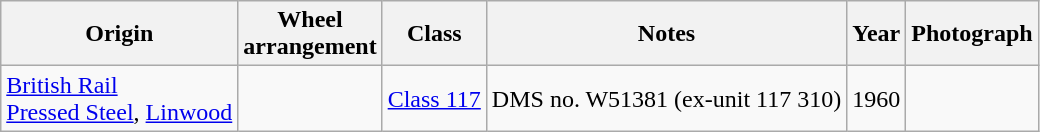<table class="wikitable">
<tr>
<th>Origin</th>
<th>Wheel<br>arrangement</th>
<th>Class</th>
<th>Notes</th>
<th>Year</th>
<th>Photograph</th>
</tr>
<tr>
<td><a href='#'>British Rail</a><br><a href='#'>Pressed Steel</a>, <a href='#'>Linwood</a></td>
<td></td>
<td><a href='#'>Class 117</a></td>
<td>DMS no. W51381 (ex-unit 117 310)</td>
<td>1960</td>
<td></td>
</tr>
</table>
